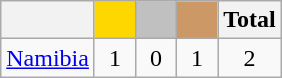<table class="wikitable">
<tr>
<th></th>
<th style="background-color:gold">        </th>
<th style="background-color:silver">      </th>
<th style="background-color:#CC9966">      </th>
<th>Total</th>
</tr>
<tr align="center">
<td> <a href='#'>Namibia</a></td>
<td>1</td>
<td>0</td>
<td>1</td>
<td>2</td>
</tr>
</table>
